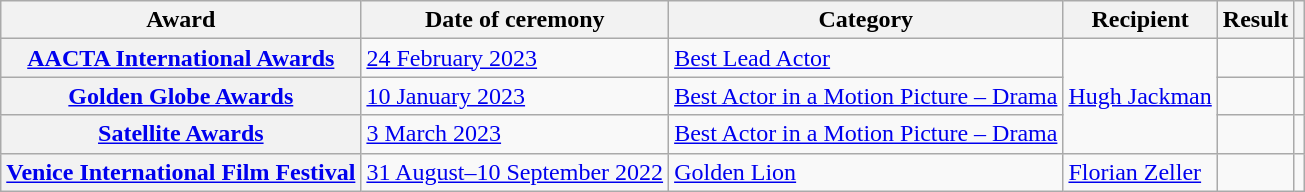<table class="wikitable sortable plainrowheaders">
<tr>
<th scope="col">Award</th>
<th scope="col">Date of ceremony</th>
<th scope="col">Category</th>
<th scope="col">Recipient</th>
<th scope="col">Result</th>
<th scope="col" class="unsortable"></th>
</tr>
<tr>
<th scope="row"><a href='#'>AACTA International Awards</a></th>
<td><a href='#'>24 February 2023</a></td>
<td><a href='#'>Best Lead Actor</a></td>
<td rowspan="3"><a href='#'>Hugh Jackman</a></td>
<td></td>
<td align="center"></td>
</tr>
<tr>
<th scope="row"><a href='#'>Golden Globe Awards</a></th>
<td><a href='#'>10 January 2023</a></td>
<td><a href='#'>Best Actor in a Motion Picture – Drama</a></td>
<td></td>
<td align="center"></td>
</tr>
<tr>
<th scope="row"><a href='#'>Satellite Awards</a></th>
<td><a href='#'>3 March 2023</a></td>
<td><a href='#'>Best Actor in a Motion Picture – Drama</a></td>
<td></td>
<td align="center"></td>
</tr>
<tr>
<th scope="row"><a href='#'>Venice International Film Festival</a></th>
<td><a href='#'>31 August–10 September 2022</a></td>
<td><a href='#'>Golden Lion</a></td>
<td><a href='#'>Florian Zeller</a></td>
<td></td>
<td align="center"></td>
</tr>
</table>
